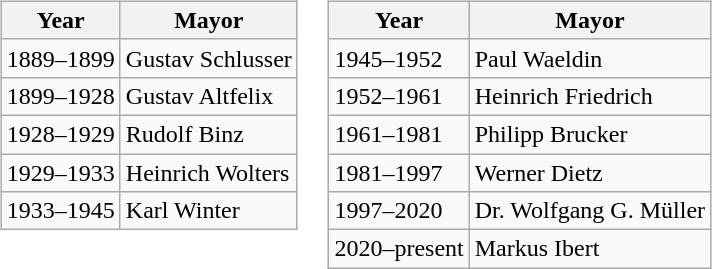<table border="0">
<tr>
<td valign="top"><br><table class="wikitable">
<tr>
<th>Year</th>
<th>Mayor</th>
</tr>
<tr>
<td>1889–1899</td>
<td>Gustav Schlusser</td>
</tr>
<tr>
<td>1899–1928</td>
<td>Gustav Altfelix</td>
</tr>
<tr>
<td>1928–1929</td>
<td>Rudolf Binz</td>
</tr>
<tr>
<td>1929–1933</td>
<td>Heinrich Wolters</td>
</tr>
<tr>
<td>1933–1945</td>
<td>Karl Winter</td>
</tr>
</table>
</td>
<td valign="top"><br><table class="wikitable">
<tr>
<th>Year</th>
<th>Mayor</th>
</tr>
<tr>
<td>1945–1952</td>
<td>Paul Waeldin</td>
</tr>
<tr>
<td>1952–1961</td>
<td>Heinrich Friedrich</td>
</tr>
<tr>
<td>1961–1981</td>
<td>Philipp Brucker</td>
</tr>
<tr>
<td>1981–1997</td>
<td>Werner Dietz</td>
</tr>
<tr>
<td>1997–2020</td>
<td>Dr. Wolfgang G. Müller</td>
</tr>
<tr>
<td>2020–present</td>
<td>Markus Ibert</td>
</tr>
</table>
</td>
</tr>
</table>
